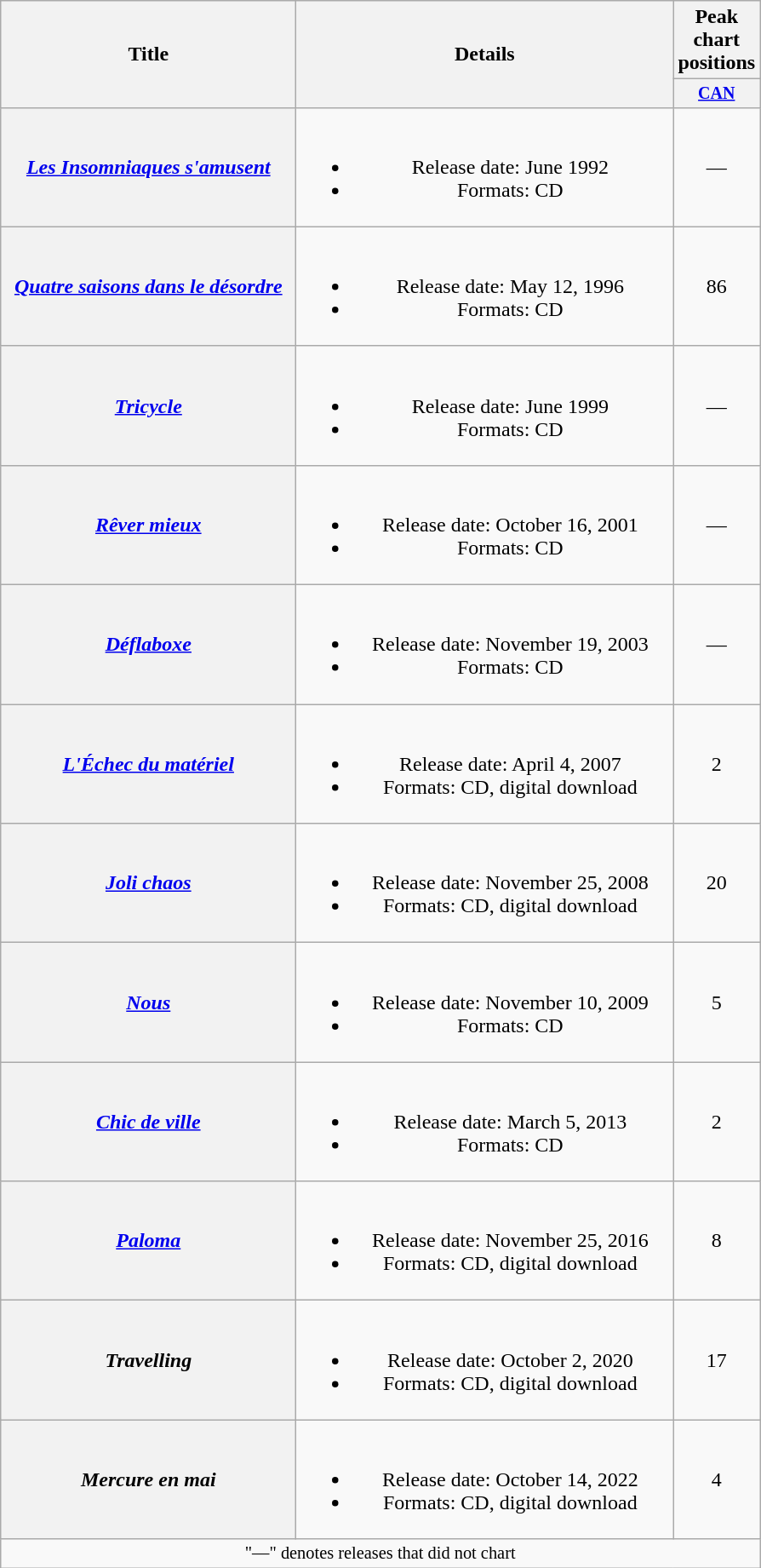<table class="wikitable plainrowheaders" style="text-align:center;">
<tr>
<th rowspan="2" style="width:14em;">Title</th>
<th rowspan="2" style="width:18em;">Details</th>
<th colspan="1">Peak chart positions</th>
</tr>
<tr style="font-size:smaller;">
<th style="width:45px;"><a href='#'>CAN</a><br></th>
</tr>
<tr>
<th scope="row"><em><a href='#'>Les Insomniaques s'amusent</a></em></th>
<td><br><ul><li>Release date: June 1992</li><li>Formats: CD</li></ul></td>
<td>—</td>
</tr>
<tr>
<th scope="row"><em><a href='#'>Quatre saisons dans le désordre</a></em></th>
<td><br><ul><li>Release date: May 12, 1996</li><li>Formats: CD</li></ul></td>
<td>86</td>
</tr>
<tr>
<th scope="row"><em><a href='#'>Tricycle</a></em></th>
<td><br><ul><li>Release date: June 1999</li><li>Formats: CD</li></ul></td>
<td>—</td>
</tr>
<tr>
<th scope="row"><em><a href='#'>Rêver mieux</a></em></th>
<td><br><ul><li>Release date: October 16, 2001</li><li>Formats: CD</li></ul></td>
<td>—</td>
</tr>
<tr>
<th scope="row"><em><a href='#'>Déflaboxe</a></em></th>
<td><br><ul><li>Release date: November 19, 2003</li><li>Formats: CD</li></ul></td>
<td>—</td>
</tr>
<tr>
<th scope="row"><em><a href='#'>L'Échec du matériel</a></em></th>
<td><br><ul><li>Release date: April 4, 2007</li><li>Formats: CD, digital download</li></ul></td>
<td>2</td>
</tr>
<tr>
<th scope="row"><em><a href='#'>Joli chaos</a></em></th>
<td><br><ul><li>Release date: November 25, 2008</li><li>Formats: CD, digital download</li></ul></td>
<td>20</td>
</tr>
<tr>
<th scope="row"><em><a href='#'>Nous</a></em></th>
<td><br><ul><li>Release date: November 10, 2009</li><li>Formats: CD</li></ul></td>
<td>5</td>
</tr>
<tr>
<th scope="row"><em><a href='#'>Chic de ville</a></em></th>
<td><br><ul><li>Release date: March 5, 2013</li><li>Formats: CD</li></ul></td>
<td>2</td>
</tr>
<tr>
<th scope="row"><em><a href='#'>Paloma</a></em></th>
<td><br><ul><li>Release date: November 25, 2016</li><li>Formats: CD, digital download</li></ul></td>
<td>8</td>
</tr>
<tr>
<th scope="row"><em>Travelling</em></th>
<td><br><ul><li>Release date: October 2, 2020</li><li>Formats: CD, digital download</li></ul></td>
<td>17</td>
</tr>
<tr>
<th scope="row"><em>Mercure en mai</em></th>
<td><br><ul><li>Release date: October 14, 2022</li><li>Formats: CD, digital download</li></ul></td>
<td>4</td>
</tr>
<tr>
<td colspan="15" style="font-size:85%">"—" denotes releases that did not chart</td>
</tr>
</table>
